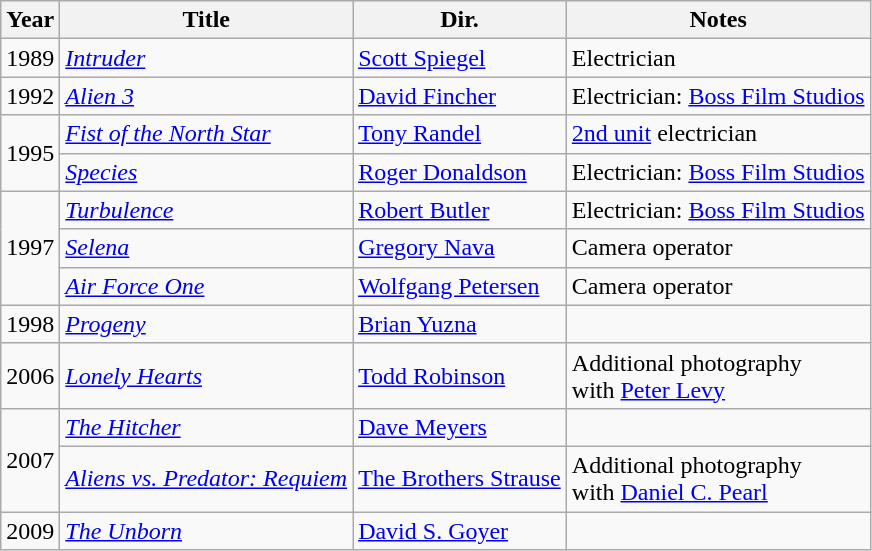<table class="wikitable sortable">
<tr>
<th>Year</th>
<th>Title</th>
<th>Dir.</th>
<th class="unsortable">Notes</th>
</tr>
<tr>
<td>1989</td>
<td><a href='#'><em>Intruder</em></a></td>
<td><a href='#'>Scott Spiegel</a></td>
<td>Electrician</td>
</tr>
<tr>
<td>1992</td>
<td><em><a href='#'>Alien 3</a></em></td>
<td><a href='#'>David Fincher</a></td>
<td>Electrician: <a href='#'>Boss Film Studios</a></td>
</tr>
<tr>
<td rowspan="2">1995</td>
<td><a href='#'><em>Fist of the North Star</em></a></td>
<td><a href='#'>Tony Randel</a></td>
<td><a href='#'>2nd unit</a> electrician</td>
</tr>
<tr>
<td><a href='#'><em>Species</em></a></td>
<td><a href='#'>Roger Donaldson</a></td>
<td>Electrician: <a href='#'>Boss Film Studios</a></td>
</tr>
<tr>
<td rowspan="3">1997</td>
<td><a href='#'><em>Turbulence</em></a></td>
<td><a href='#'>Robert Butler</a></td>
<td>Electrician: <a href='#'>Boss Film Studios</a></td>
</tr>
<tr>
<td><a href='#'><em>Selena</em></a></td>
<td><a href='#'>Gregory Nava</a></td>
<td>Camera operator</td>
</tr>
<tr>
<td><a href='#'><em>Air Force One</em></a></td>
<td><a href='#'>Wolfgang Petersen</a></td>
<td>Camera operator</td>
</tr>
<tr>
<td>1998</td>
<td><a href='#'><em>Progeny</em></a></td>
<td><a href='#'>Brian Yuzna</a></td>
<td></td>
</tr>
<tr>
<td>2006</td>
<td><a href='#'><em>Lonely Hearts</em></a></td>
<td><a href='#'>Todd Robinson</a></td>
<td>Additional photography<br>with <a href='#'>Peter Levy</a></td>
</tr>
<tr>
<td rowspan="2">2007</td>
<td><a href='#'><em>The Hitcher</em></a></td>
<td><a href='#'>Dave Meyers</a></td>
<td></td>
</tr>
<tr>
<td><em><a href='#'>Aliens vs. Predator: Requiem</a></em></td>
<td><a href='#'>The Brothers Strause</a></td>
<td>Additional photography<br>with <a href='#'>Daniel C. Pearl</a></td>
</tr>
<tr>
<td>2009</td>
<td><a href='#'><em>The Unborn</em></a></td>
<td><a href='#'>David S. Goyer</a></td>
<td></td>
</tr>
</table>
